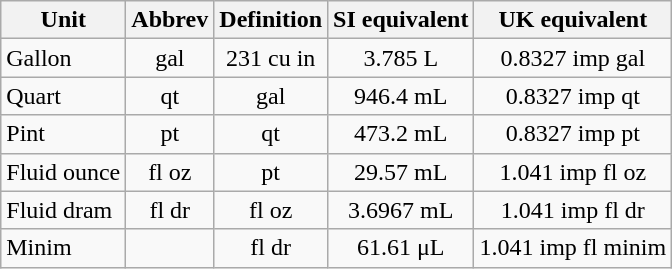<table class="wikitable" style="text-align: center">
<tr>
<th>Unit</th>
<th>Abbrev</th>
<th>Definition</th>
<th>SI equivalent</th>
<th>UK equivalent</th>
</tr>
<tr>
<td style="text-align: left">Gallon</td>
<td>gal</td>
<td>231 cu in</td>
<td>3.785 L</td>
<td>0.8327 imp gal</td>
</tr>
<tr>
<td style="text-align: left">Quart</td>
<td>qt</td>
<td> gal</td>
<td>946.4 mL</td>
<td>0.8327 imp qt</td>
</tr>
<tr>
<td style="text-align: left">Pint</td>
<td>pt</td>
<td> qt</td>
<td>473.2 mL</td>
<td>0.8327 imp pt</td>
</tr>
<tr>
<td style="text-align: left">Fluid ounce</td>
<td>fl oz</td>
<td> pt</td>
<td>29.57 mL</td>
<td>1.041 imp fl oz</td>
</tr>
<tr>
<td style="text-align: left">Fluid dram</td>
<td>fl dr</td>
<td> fl oz</td>
<td>3.6967 mL</td>
<td>1.041 imp fl dr</td>
</tr>
<tr>
<td style="text-align: left">Minim</td>
<td></td>
<td> fl dr</td>
<td>61.61 μL</td>
<td>1.041 imp fl minim</td>
</tr>
</table>
